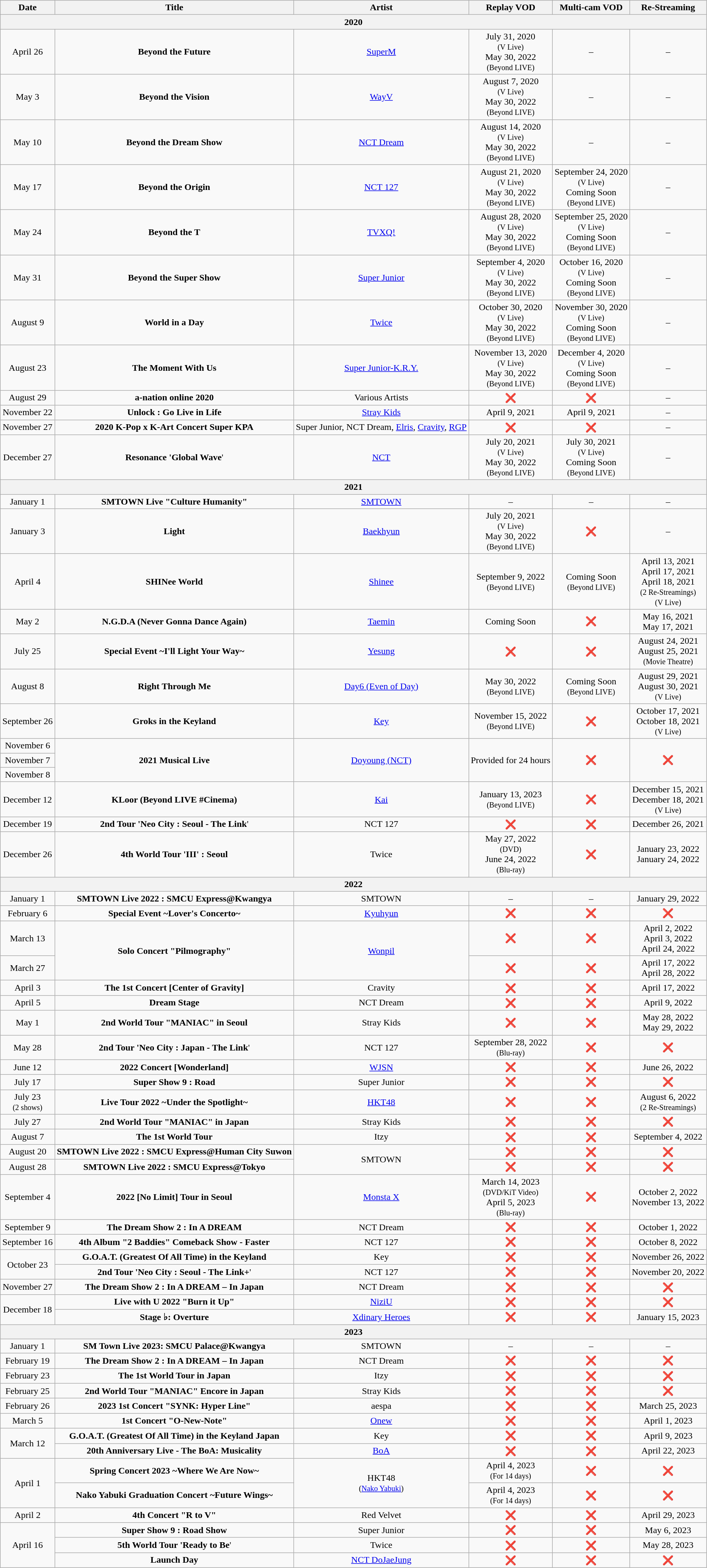<table class="wikitable mw-collapsible mw-collapsed" style="text-align:center;">
<tr>
<th>Date</th>
<th>Title</th>
<th>Artist</th>
<th>Replay VOD</th>
<th>Multi-cam VOD</th>
<th>Re-Streaming</th>
</tr>
<tr>
<th colspan="6">2020</th>
</tr>
<tr>
<td>April 26</td>
<td><strong>Beyond the Future</strong></td>
<td><a href='#'>SuperM</a></td>
<td>July 31, 2020<br><small>(V Live)</small><br>May 30, 2022<br><small>(Beyond LIVE)</small></td>
<td>–</td>
<td>–</td>
</tr>
<tr>
<td>May 3</td>
<td><strong>Beyond the Vision</strong></td>
<td><a href='#'>WayV</a></td>
<td>August 7, 2020<br><small>(V Live)</small><br>May 30, 2022<br><small>(Beyond LIVE)</small></td>
<td>–</td>
<td>–</td>
</tr>
<tr>
<td>May 10</td>
<td><strong>Beyond the Dream Show</strong></td>
<td><a href='#'>NCT Dream</a></td>
<td>August 14, 2020<br><small>(V Live)</small><br>May 30, 2022<br><small>(Beyond LIVE)</small></td>
<td>–</td>
<td>–</td>
</tr>
<tr>
<td>May 17</td>
<td><strong>Beyond the Origin</strong></td>
<td><a href='#'>NCT 127</a></td>
<td>August 21, 2020<br><small>(V Live)</small><br>May 30, 2022<br><small>(Beyond LIVE)</small></td>
<td>September 24, 2020<br><small>(V Live)</small><br>Coming Soon<br><small>(Beyond LIVE)</small></td>
<td>–</td>
</tr>
<tr>
<td>May 24</td>
<td><strong>Beyond the T</strong></td>
<td><a href='#'>TVXQ!</a></td>
<td>August 28, 2020<br><small>(V Live)</small><br>May 30, 2022<br><small>(Beyond LIVE)</small></td>
<td>September 25, 2020<br><small>(V Live)</small><br>Coming Soon<br><small>(Beyond LIVE)</small></td>
<td>–</td>
</tr>
<tr>
<td>May 31</td>
<td><strong>Beyond the Super Show</strong></td>
<td><a href='#'>Super Junior</a></td>
<td>September 4, 2020<br><small>(V Live)</small><br>May 30, 2022<br><small>(Beyond LIVE)</small></td>
<td>October 16, 2020<br><small>(V Live)</small><br>Coming Soon<br><small>(Beyond LIVE)</small></td>
<td>–</td>
</tr>
<tr>
<td>August 9</td>
<td><strong>World in a Day</strong></td>
<td><a href='#'>Twice</a></td>
<td>October 30, 2020<br><small>(V Live)</small><br>May 30, 2022<br><small>(Beyond LIVE)</small></td>
<td>November 30, 2020<br><small>(V Live)</small><br>Coming Soon<br><small>(Beyond LIVE)</small></td>
<td>–</td>
</tr>
<tr>
<td>August 23</td>
<td><strong>The Moment With Us</strong></td>
<td><a href='#'>Super Junior-K.R.Y.</a></td>
<td>November 13, 2020<br><small>(V Live)</small><br>May 30, 2022<br><small>(Beyond LIVE)</small></td>
<td>December 4, 2020<br><small>(V Live)</small><br>Coming Soon<br><small>(Beyond LIVE)</small></td>
<td>–</td>
</tr>
<tr>
<td>August 29</td>
<td><strong>a-nation online 2020</strong></td>
<td>Various Artists</td>
<td>❌</td>
<td>❌</td>
<td>–</td>
</tr>
<tr>
<td>November 22</td>
<td><strong>Unlock : Go Live in Life</strong></td>
<td><a href='#'>Stray Kids</a></td>
<td>April 9, 2021</td>
<td>April 9, 2021</td>
<td>–</td>
</tr>
<tr>
<td>November 27</td>
<td><strong>2020 K-Pop x K-Art Concert Super KPA</strong></td>
<td>Super Junior, NCT Dream, <a href='#'>Elris</a>, <a href='#'>Cravity</a>, <a href='#'>RGP</a></td>
<td>❌</td>
<td>❌</td>
<td>–</td>
</tr>
<tr>
<td>December 27</td>
<td><strong>Resonance 'Global Wave</strong>'</td>
<td><a href='#'>NCT</a></td>
<td>July 20, 2021<br><small>(V Live)</small><br>May 30, 2022<br><small>(Beyond LIVE)</small></td>
<td>July 30, 2021<br><small>(V Live)</small><br>Coming Soon<br><small>(Beyond LIVE)</small></td>
<td>–</td>
</tr>
<tr>
<th colspan="6">2021</th>
</tr>
<tr>
<td>January 1</td>
<td><strong>SMTOWN Live "Culture Humanity"</strong></td>
<td><a href='#'>SMTOWN</a></td>
<td>–</td>
<td>–</td>
<td>–</td>
</tr>
<tr>
<td>January 3</td>
<td><strong>Light</strong></td>
<td><a href='#'>Baekhyun</a></td>
<td>July 20, 2021<br><small>(V Live)</small><br>May 30, 2022<br><small>(Beyond LIVE)</small></td>
<td>❌</td>
<td>–</td>
</tr>
<tr>
<td>April 4</td>
<td><strong>SHINee World</strong></td>
<td><a href='#'>Shinee</a></td>
<td>September 9, 2022<br><small>(Beyond LIVE)</small></td>
<td>Coming Soon<br><small>(Beyond LIVE)</small></td>
<td>April 13, 2021<br>April 17, 2021<br>April 18, 2021<br><small>(2 Re-Streamings)</small><br><small>(V Live)</small></td>
</tr>
<tr>
<td>May 2</td>
<td><strong>N.G.D.A (Never Gonna Dance Again)</strong></td>
<td><a href='#'>Taemin</a></td>
<td>Coming Soon</td>
<td>❌</td>
<td>May 16, 2021<br>May 17, 2021</td>
</tr>
<tr>
<td>July 25</td>
<td><strong>Special Event ~I'll Light Your Way~</strong></td>
<td><a href='#'>Yesung</a></td>
<td>❌</td>
<td>❌</td>
<td>August 24, 2021<br>August 25, 2021<br><small>(Movie Theatre)</small></td>
</tr>
<tr>
<td>August 8</td>
<td><strong>Right Through Me</strong></td>
<td><a href='#'>Day6 (Even of Day)</a></td>
<td>May 30, 2022<br><small>(Beyond LIVE)</small></td>
<td>Coming Soon<br><small>(Beyond LIVE)</small></td>
<td>August 29, 2021<br>August 30, 2021<br><small>(V Live)</small></td>
</tr>
<tr>
<td>September 26</td>
<td><strong>Groks in the Keyland</strong></td>
<td><a href='#'>Key</a></td>
<td>November 15, 2022<br><small>(Beyond LIVE)</small></td>
<td>❌</td>
<td>October 17, 2021<br>October 18, 2021<br><small>(V Live)</small></td>
</tr>
<tr>
<td>November 6</td>
<td rowspan="3"><strong>2021 Musical <Marie Antoinette> Live</strong></td>
<td rowspan="3"><a href='#'>Doyoung (NCT)</a></td>
<td rowspan="3">Provided for 24 hours</td>
<td rowspan="3">❌</td>
<td rowspan="3">❌</td>
</tr>
<tr>
<td>November 7</td>
</tr>
<tr>
<td>November 8</td>
</tr>
<tr>
<td>December 12</td>
<td><strong>KLoor (Beyond LIVE #Cinema)</strong></td>
<td><a href='#'>Kai</a></td>
<td>January 13, 2023<br><small>(Beyond LIVE)</small></td>
<td>❌</td>
<td>December 15, 2021<br>December 18, 2021<br><small>(V Live)</small></td>
</tr>
<tr>
<td>December 19</td>
<td><strong>2nd Tour 'Neo City : Seoul - The Link</strong>'</td>
<td>NCT 127</td>
<td>❌</td>
<td>❌</td>
<td>December 26, 2021</td>
</tr>
<tr>
<td>December 26</td>
<td><strong>4th World Tour 'III' : Seoul</strong></td>
<td>Twice</td>
<td>May 27, 2022<br><small>(DVD)</small><br>June 24, 2022<br><small>(Blu-ray)</small></td>
<td>❌</td>
<td>January 23, 2022<br>January 24, 2022</td>
</tr>
<tr>
<th colspan="6">2022</th>
</tr>
<tr>
<td>January 1</td>
<td><strong>SMTOWN Live 2022 : SMCU Express@Kwangya</strong></td>
<td>SMTOWN</td>
<td>–</td>
<td>–</td>
<td>January 29, 2022</td>
</tr>
<tr>
<td>February 6</td>
<td><strong>Special Event ~Lover's Concerto~</strong></td>
<td><a href='#'>Kyuhyun</a></td>
<td>❌</td>
<td>❌</td>
<td>❌</td>
</tr>
<tr>
<td>March 13</td>
<td rowspan="2"><strong>Solo Concert "Pilmography"</strong></td>
<td rowspan="2"><a href='#'>Wonpil</a></td>
<td>❌</td>
<td>❌</td>
<td>April 2, 2022<br>April 3, 2022<br>April 24, 2022</td>
</tr>
<tr>
<td>March 27</td>
<td>❌</td>
<td>❌</td>
<td>April 17, 2022<br>April 28, 2022</td>
</tr>
<tr>
<td>April 3</td>
<td><strong>The 1st Concert [Center of Gravity]</strong></td>
<td>Cravity</td>
<td>❌</td>
<td>❌</td>
<td>April 17, 2022</td>
</tr>
<tr>
<td>April 5</td>
<td><strong>Dream Stage <Glitch Mode></strong></td>
<td>NCT Dream</td>
<td>❌</td>
<td>❌</td>
<td>April 9, 2022</td>
</tr>
<tr>
<td>May 1</td>
<td><strong>2nd World Tour "MANIAC" in Seoul</strong></td>
<td>Stray Kids</td>
<td>❌</td>
<td>❌</td>
<td>May 28, 2022<br>May 29, 2022</td>
</tr>
<tr>
<td>May 28</td>
<td><strong>2nd Tour 'Neo City : Japan - The Link</strong>'</td>
<td>NCT 127</td>
<td>September 28, 2022<br><small>(Blu-ray)</small></td>
<td>❌</td>
<td>❌</td>
</tr>
<tr>
<td>June 12</td>
<td><strong>2022 Concert [Wonderland]</strong></td>
<td><a href='#'>WJSN</a></td>
<td>❌</td>
<td>❌</td>
<td>June 26, 2022</td>
</tr>
<tr>
<td>July 17</td>
<td><strong>Super Show 9 : Road</strong></td>
<td>Super Junior</td>
<td>❌</td>
<td>❌</td>
<td>❌</td>
</tr>
<tr>
<td>July 23<br><small>(2 shows)</small></td>
<td><strong>Live Tour 2022 ~Under the Spotlight~</strong></td>
<td><a href='#'>HKT48</a></td>
<td>❌</td>
<td>❌</td>
<td>August 6, 2022<br><small>(2 Re-Streamings)</small></td>
</tr>
<tr>
<td>July 27</td>
<td><strong>2nd World Tour "MANIAC" in Japan</strong></td>
<td>Stray Kids</td>
<td>❌</td>
<td>❌</td>
<td>❌</td>
</tr>
<tr>
<td>August 7</td>
<td><strong>The 1st World Tour <Checkmate></strong></td>
<td>Itzy</td>
<td>❌</td>
<td>❌</td>
<td>September 4, 2022</td>
</tr>
<tr>
<td>August 20</td>
<td><strong>SMTOWN Live 2022 : SMCU Express@Human City Suwon</strong></td>
<td rowspan="2">SMTOWN</td>
<td>❌</td>
<td>❌</td>
<td>❌</td>
</tr>
<tr>
<td>August 28</td>
<td><strong>SMTOWN Live 2022 : SMCU Express@Tokyo</strong></td>
<td>❌</td>
<td>❌</td>
<td>❌</td>
</tr>
<tr>
<td>September 4</td>
<td><strong>2022 [No Limit] Tour in Seoul</strong></td>
<td><a href='#'>Monsta X</a></td>
<td>March 14, 2023<br><small>(DVD/KiT Video)</small><br>April 5, 2023<br><small>(Blu-ray)</small></td>
<td>❌</td>
<td>October 2, 2022<br>November 13, 2022</td>
</tr>
<tr>
<td>September 9</td>
<td><strong>The Dream Show 2 : In A DREAM</strong></td>
<td>NCT Dream</td>
<td>❌</td>
<td>❌</td>
<td>October 1, 2022</td>
</tr>
<tr>
<td>September 16</td>
<td><strong>4th Album "2 Baddies" Comeback Show - Faster</strong></td>
<td>NCT 127</td>
<td>❌</td>
<td>❌</td>
<td>October 8, 2022</td>
</tr>
<tr>
<td rowspan="2">October 23</td>
<td><strong>G.O.A.T. (Greatest Of All Time) in the Keyland</strong></td>
<td>Key</td>
<td>❌</td>
<td>❌</td>
<td>November 26, 2022</td>
</tr>
<tr>
<td><strong>2nd Tour 'Neo City : Seoul - The Link+</strong>'</td>
<td>NCT 127</td>
<td>❌</td>
<td>❌</td>
<td>November 20, 2022</td>
</tr>
<tr>
<td>November 27</td>
<td><strong>The Dream Show 2 : In A DREAM – In Japan</strong></td>
<td>NCT Dream</td>
<td>❌</td>
<td>❌</td>
<td>❌</td>
</tr>
<tr>
<td rowspan="2">December 18</td>
<td><strong>Live with U 2022 "Burn it Up"</strong></td>
<td><a href='#'>NiziU</a></td>
<td>❌</td>
<td>❌</td>
<td>❌</td>
</tr>
<tr>
<td><strong>Stage ♭: Overture</strong></td>
<td><a href='#'>Xdinary Heroes</a></td>
<td>❌</td>
<td>❌</td>
<td>January 15, 2023</td>
</tr>
<tr>
<th colspan="6">2023</th>
</tr>
<tr>
<td>January 1</td>
<td><strong>SM Town Live 2023: SMCU Palace@Kwangya</strong></td>
<td>SMTOWN</td>
<td>–</td>
<td>–</td>
<td>–</td>
</tr>
<tr>
<td>February 19</td>
<td><strong>The Dream Show 2 : In A DREAM – In Japan</strong></td>
<td>NCT Dream</td>
<td>❌</td>
<td>❌</td>
<td>❌</td>
</tr>
<tr>
<td>February 23</td>
<td><strong>The 1st World Tour <Checkmate> in Japan</strong></td>
<td>Itzy</td>
<td>❌</td>
<td>❌</td>
<td>❌</td>
</tr>
<tr>
<td>February 25</td>
<td><strong>2nd World Tour "MANIAC" Encore in Japan</strong></td>
<td>Stray Kids</td>
<td>❌</td>
<td>❌</td>
<td>❌</td>
</tr>
<tr>
<td>February 26</td>
<td><strong>2023 1st Concert "SYNK: Hyper Line"</strong></td>
<td>aespa</td>
<td>❌</td>
<td>❌</td>
<td>March 25, 2023</td>
</tr>
<tr>
<td>March 5</td>
<td><strong>1st Concert "O-New-Note"</strong></td>
<td><a href='#'>Onew</a></td>
<td>❌</td>
<td>❌</td>
<td>April 1, 2023</td>
</tr>
<tr>
<td rowspan="2">March 12</td>
<td><strong>G.O.A.T. (Greatest Of All Time) in the Keyland Japan</strong></td>
<td>Key</td>
<td>❌</td>
<td>❌</td>
<td>April 9, 2023</td>
</tr>
<tr>
<td><strong>20th Anniversary Live - The BoA: Musicality</strong></td>
<td><a href='#'>BoA</a></td>
<td>❌</td>
<td>❌</td>
<td>April 22, 2023</td>
</tr>
<tr>
<td rowspan="2">April 1</td>
<td><strong>Spring Concert 2023 ~Where We Are Now~</strong></td>
<td rowspan="2">HKT48<br><small>(<a href='#'>Nako Yabuki</a>)</small></td>
<td>April 4, 2023<br><small>(For 14 days)</small></td>
<td>❌</td>
<td>❌</td>
</tr>
<tr>
<td><strong>Nako Yabuki Graduation Concert ~Future Wings~</strong></td>
<td>April 4, 2023<br><small>(For 14 days)</small></td>
<td>❌</td>
<td>❌</td>
</tr>
<tr>
<td>April 2</td>
<td><strong>4th Concert "R to V"</strong></td>
<td>Red Velvet</td>
<td>❌</td>
<td>❌</td>
<td>April 29, 2023</td>
</tr>
<tr>
<td rowspan="3">April 16</td>
<td><strong>Super Show 9 : Road Show</strong></td>
<td>Super Junior</td>
<td>❌</td>
<td>❌</td>
<td>May 6, 2023</td>
</tr>
<tr>
<td><strong>5th World Tour 'Ready to Be</strong>'</td>
<td>Twice</td>
<td>❌</td>
<td>❌</td>
<td>May 28, 2023</td>
</tr>
<tr>
<td><strong>Launch Day</strong></td>
<td><a href='#'>NCT DoJaeJung</a></td>
<td>❌</td>
<td>❌</td>
<td>❌</td>
</tr>
</table>
